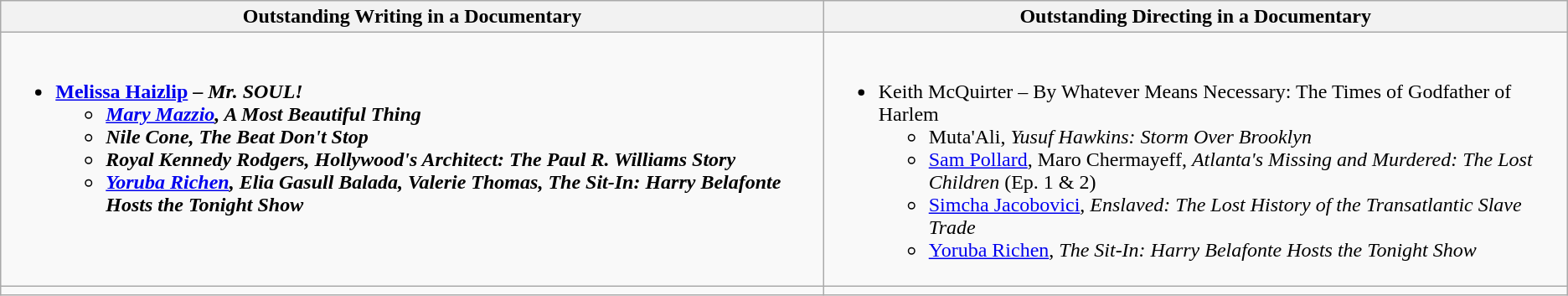<table class="wikitable" style="width=72%">
<tr>
<th>Outstanding Writing in a Documentary</th>
<th>Outstanding Directing in a Documentary</th>
</tr>
<tr>
<td style="vertical-align:top"><br><ul><li><strong><a href='#'>Melissa Haizlip</a> – <em>Mr. SOUL!<strong><em><ul><li><a href='#'>Mary Mazzio</a>, </em>A Most Beautiful Thing<em></li><li>Nile Cone, </em>The Beat Don't Stop<em></li><li>Royal Kennedy Rodgers, </em>Hollywood's Architect: The Paul R. Williams Story<em></li><li><a href='#'>Yoruba Richen</a>, Elia Gasull Balada, Valerie Thomas, </em>The Sit-In: Harry Belafonte Hosts the Tonight Show<em></li></ul></li></ul></td>
<td style="vertical-align:top"><br><ul><li></strong>Keith McQuirter – </em>By Whatever Means Necessary: The Times of Godfather of Harlem</em></strong><ul><li>Muta'Ali, <em>Yusuf Hawkins: Storm Over Brooklyn</em></li><li><a href='#'>Sam Pollard</a>, Maro Chermayeff, <em>Atlanta's Missing and Murdered: The Lost Children</em> (Ep. 1 & 2)</li><li><a href='#'>Simcha Jacobovici</a>, <em>Enslaved: The Lost History of the Transatlantic Slave Trade</em></li><li><a href='#'>Yoruba Richen</a>, <em>The Sit-In: Harry Belafonte Hosts the Tonight Show</em></li></ul></li></ul></td>
</tr>
<tr>
<td></td>
</tr>
</table>
